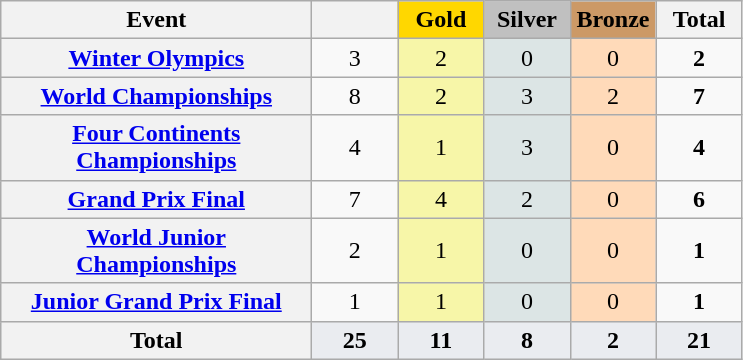<table class="wikitable sortable plainrowheaders" style="text-align:center;">
<tr>
<th scope=col width=200px>Event</th>
<th scope=col width=50px></th>
<th scope=col width=50px style="background-color:gold;">Gold</th>
<th scope=col width=50px style="background-color:silver;">Silver</th>
<th scope=col width=50px style="background-color:#C96;">Bronze</th>
<th scope=col width=50px>Total</th>
</tr>
<tr>
<th scope=row><a href='#'>Winter Olympics</a></th>
<td>3</td>
<td bgcolor=#F7F6A8>2</td>
<td bgcolor=#DCE5E5>0</td>
<td bgcolor=#FFDAB9>0</td>
<td><strong>2</strong></td>
</tr>
<tr>
<th scope=row><a href='#'>World Championships</a></th>
<td>8</td>
<td bgcolor=#F7F6A8>2</td>
<td bgcolor=#DCE5E5>3</td>
<td bgcolor=#FFDAB9>2</td>
<td><strong>7</strong></td>
</tr>
<tr>
<th scope=row><a href='#'>Four Continents Championships</a></th>
<td>4</td>
<td bgcolor=#F7F6A8>1</td>
<td bgcolor=#DCE5E5>3</td>
<td bgcolor=#FFDAB9>0</td>
<td><strong>4</strong></td>
</tr>
<tr>
<th scope=row><a href='#'>Grand Prix Final</a></th>
<td>7</td>
<td bgcolor=#F7F6A8>4</td>
<td bgcolor=#DCE5E5>2</td>
<td bgcolor=#FFDAB9>0</td>
<td><strong>6</strong></td>
</tr>
<tr>
<th scope=row><a href='#'>World Junior Championships</a></th>
<td>2</td>
<td bgcolor=#F7F6A8>1</td>
<td bgcolor=#DCE5E5>0</td>
<td bgcolor=#FFDAB9>0</td>
<td><strong>1</strong></td>
</tr>
<tr>
<th scope=row><a href='#'>Junior Grand Prix Final</a></th>
<td>1</td>
<td bgcolor=#F7F6A8>1</td>
<td bgcolor=#DCE5E5>0</td>
<td bgcolor=#FFDAB9>0</td>
<td><strong>1</strong></td>
</tr>
<tr style="background:#EAECF0; font-weight:bold;">
<th scope=row><strong>Total</strong></th>
<td>25</td>
<td>11</td>
<td>8</td>
<td>2</td>
<td>21</td>
</tr>
</table>
